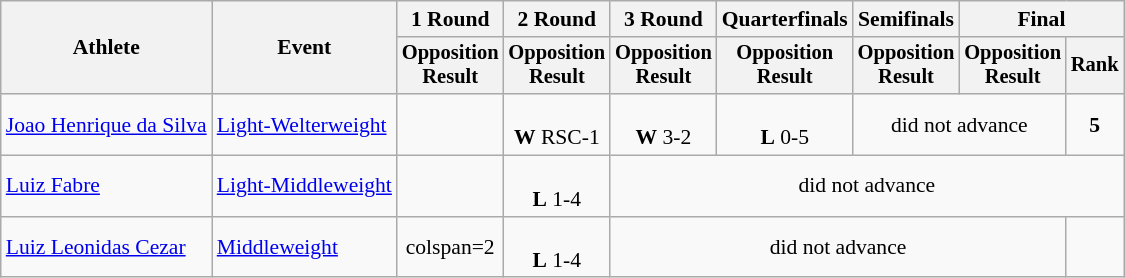<table class="wikitable" style="font-size:90%">
<tr>
<th rowspan="2">Athlete</th>
<th rowspan="2">Event</th>
<th>1 Round</th>
<th>2 Round</th>
<th>3 Round</th>
<th>Quarterfinals</th>
<th>Semifinals</th>
<th colspan="2">Final</th>
</tr>
<tr style="font-size:95%">
<th>Opposition<br>Result</th>
<th>Opposition<br>Result</th>
<th>Opposition<br>Result</th>
<th>Opposition<br>Result</th>
<th>Opposition<br>Result</th>
<th>Opposition<br>Result</th>
<th>Rank</th>
</tr>
<tr align=center>
<td align=left><a href='#'>Joao Henrique da Silva</a></td>
<td align=left><a href='#'>Light-Welterweight</a></td>
<td></td>
<td><br><strong>W</strong> RSC-1</td>
<td><br><strong>W</strong> 3-2</td>
<td><br><strong>L</strong> 0-5</td>
<td colspan=2>did not advance</td>
<td><strong>5</strong></td>
</tr>
<tr align=center>
<td align=left><a href='#'>Luiz Fabre</a></td>
<td align=left><a href='#'>Light-Middleweight</a></td>
<td></td>
<td><br><strong>L</strong> 1-4</td>
<td colspan=5>did not advance</td>
</tr>
<tr align=center>
<td align=left><a href='#'>Luiz Leonidas Cezar</a></td>
<td align=left><a href='#'>Middleweight</a></td>
<td>colspan=2 </td>
<td><br><strong>L</strong> 1-4</td>
<td colspan=4>did not advance</td>
</tr>
</table>
